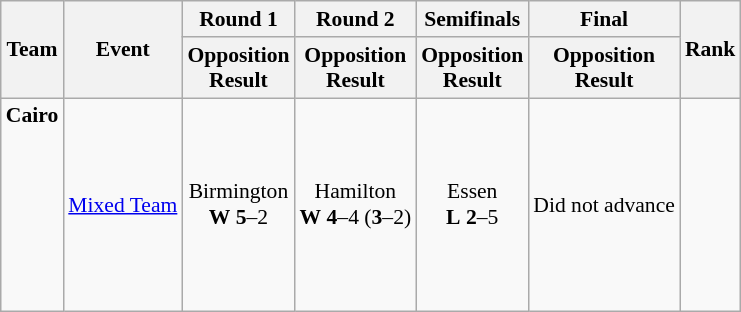<table class="wikitable" border="1" style="font-size:90%">
<tr>
<th rowspan=2>Team</th>
<th rowspan=2>Event</th>
<th>Round 1</th>
<th>Round 2</th>
<th>Semifinals</th>
<th>Final</th>
<th rowspan=2>Rank</th>
</tr>
<tr>
<th>Opposition<br>Result</th>
<th>Opposition<br>Result</th>
<th>Opposition<br>Result</th>
<th>Opposition<br>Result</th>
</tr>
<tr>
<td><strong>Cairo</strong><br><br><br><br><br><br><br><br></td>
<td><a href='#'>Mixed Team</a></td>
<td align=center>Birmington <br> <strong>W</strong> <strong>5</strong>–2</td>
<td align=center>Hamilton <br> <strong>W</strong> <strong>4</strong>–4 (<strong>3</strong>–2)</td>
<td align=center>Essen <br> <strong>L</strong> <strong>2</strong>–5</td>
<td align=center>Did not advance</td>
<td align=center></td>
</tr>
</table>
